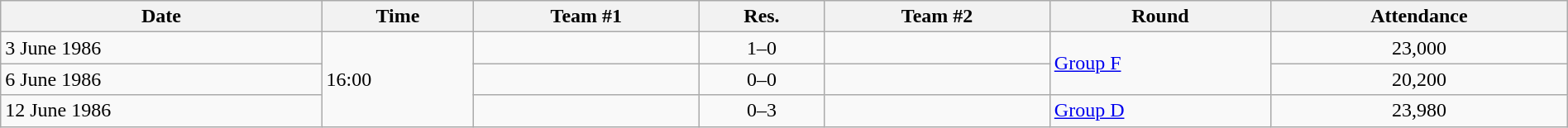<table class="wikitable" style="text-align:left; width:100%;">
<tr>
<th>Date</th>
<th>Time</th>
<th>Team #1</th>
<th>Res.</th>
<th>Team #2</th>
<th>Round</th>
<th>Attendance</th>
</tr>
<tr>
<td>3 June 1986</td>
<td rowspan="4">16:00</td>
<td></td>
<td style="text-align:center;">1–0</td>
<td></td>
<td rowspan="2"><a href='#'>Group F</a></td>
<td style="text-align:center;">23,000</td>
</tr>
<tr>
<td>6 June 1986</td>
<td></td>
<td style="text-align:center;">0–0</td>
<td></td>
<td style="text-align:center;">20,200</td>
</tr>
<tr>
<td>12 June 1986</td>
<td></td>
<td style="text-align:center;">0–3</td>
<td></td>
<td><a href='#'>Group D</a></td>
<td style="text-align:center;">23,980</td>
</tr>
</table>
